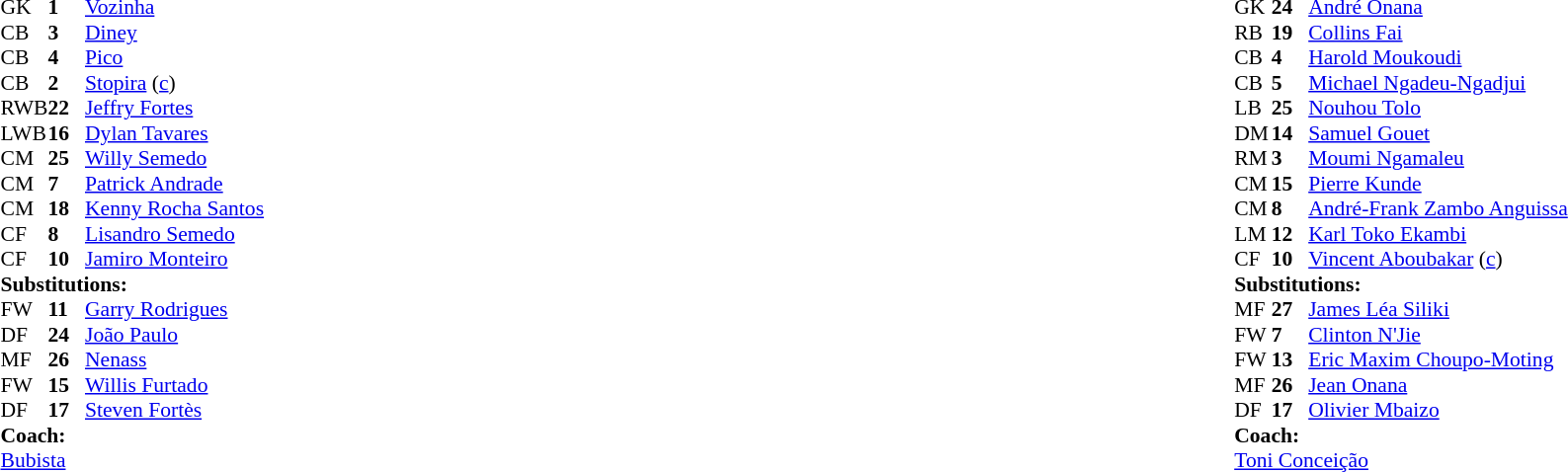<table width="100%">
<tr>
<td valign="top" width="40%"><br><table style="font-size:90%" cellspacing="0" cellpadding="0">
<tr>
<th width=25></th>
<th width=25></th>
</tr>
<tr>
<td>GK</td>
<td><strong>1</strong></td>
<td><a href='#'>Vozinha</a></td>
</tr>
<tr>
<td>CB</td>
<td><strong>3</strong></td>
<td><a href='#'>Diney</a></td>
<td></td>
<td></td>
</tr>
<tr>
<td>CB</td>
<td><strong>4</strong></td>
<td><a href='#'>Pico</a></td>
</tr>
<tr>
<td>CB</td>
<td><strong>2</strong></td>
<td><a href='#'>Stopira</a> (<a href='#'>c</a>)</td>
</tr>
<tr>
<td>RWB</td>
<td><strong>22</strong></td>
<td><a href='#'>Jeffry Fortes</a></td>
</tr>
<tr>
<td>LWB</td>
<td><strong>16</strong></td>
<td><a href='#'>Dylan Tavares</a></td>
</tr>
<tr>
<td>CM</td>
<td><strong>25</strong></td>
<td><a href='#'>Willy Semedo</a></td>
<td></td>
<td></td>
</tr>
<tr>
<td>CM</td>
<td><strong>7</strong></td>
<td><a href='#'>Patrick Andrade</a></td>
</tr>
<tr>
<td>CM</td>
<td><strong>18</strong></td>
<td><a href='#'>Kenny Rocha Santos</a></td>
<td></td>
<td></td>
</tr>
<tr>
<td>CF</td>
<td><strong>8</strong></td>
<td><a href='#'>Lisandro Semedo</a></td>
<td></td>
<td></td>
</tr>
<tr>
<td>CF</td>
<td><strong>10</strong></td>
<td><a href='#'>Jamiro Monteiro</a></td>
<td></td>
<td></td>
</tr>
<tr>
<td colspan=3><strong>Substitutions:</strong></td>
</tr>
<tr>
<td>FW</td>
<td><strong>11</strong></td>
<td><a href='#'>Garry Rodrigues</a></td>
<td></td>
<td></td>
</tr>
<tr>
<td>DF</td>
<td><strong>24</strong></td>
<td><a href='#'>João Paulo</a></td>
<td></td>
<td></td>
</tr>
<tr>
<td>MF</td>
<td><strong>26</strong></td>
<td><a href='#'>Nenass</a></td>
<td></td>
<td></td>
</tr>
<tr>
<td>FW</td>
<td><strong>15</strong></td>
<td><a href='#'>Willis Furtado</a></td>
<td></td>
<td></td>
</tr>
<tr>
<td>DF</td>
<td><strong>17</strong></td>
<td><a href='#'>Steven Fortès</a></td>
<td></td>
<td></td>
</tr>
<tr>
<td colspan=3><strong>Coach:</strong></td>
</tr>
<tr>
<td colspan=3><a href='#'>Bubista</a></td>
</tr>
</table>
</td>
<td valign="top"></td>
<td valign="top" width="50%"><br><table style="font-size:90%; margin:auto" cellspacing="0" cellpadding="0">
<tr>
<th width=25></th>
<th width=25></th>
</tr>
<tr>
<td>GK</td>
<td><strong>24</strong></td>
<td><a href='#'>André Onana</a></td>
</tr>
<tr>
<td>RB</td>
<td><strong>19</strong></td>
<td><a href='#'>Collins Fai</a></td>
<td></td>
<td></td>
</tr>
<tr>
<td>CB</td>
<td><strong>4</strong></td>
<td><a href='#'>Harold Moukoudi</a></td>
</tr>
<tr>
<td>CB</td>
<td><strong>5</strong></td>
<td><a href='#'>Michael Ngadeu-Ngadjui</a></td>
</tr>
<tr>
<td>LB</td>
<td><strong>25</strong></td>
<td><a href='#'>Nouhou Tolo</a></td>
</tr>
<tr>
<td>DM</td>
<td><strong>14</strong></td>
<td><a href='#'>Samuel Gouet</a></td>
<td></td>
<td></td>
</tr>
<tr>
<td>RM</td>
<td><strong>3</strong></td>
<td><a href='#'>Moumi Ngamaleu</a></td>
<td></td>
<td></td>
</tr>
<tr>
<td>CM</td>
<td><strong>15</strong></td>
<td><a href='#'>Pierre Kunde</a></td>
<td></td>
<td></td>
</tr>
<tr>
<td>CM</td>
<td><strong>8</strong></td>
<td><a href='#'>André-Frank Zambo Anguissa</a></td>
<td></td>
</tr>
<tr>
<td>LM</td>
<td><strong>12</strong></td>
<td><a href='#'>Karl Toko Ekambi</a></td>
<td></td>
<td></td>
</tr>
<tr>
<td>CF</td>
<td><strong>10</strong></td>
<td><a href='#'>Vincent Aboubakar</a> (<a href='#'>c</a>)</td>
</tr>
<tr>
<td colspan=3><strong>Substitutions:</strong></td>
</tr>
<tr>
<td>MF</td>
<td><strong>27</strong></td>
<td><a href='#'>James Léa Siliki</a></td>
<td></td>
<td></td>
</tr>
<tr>
<td>FW</td>
<td><strong>7</strong></td>
<td><a href='#'>Clinton N'Jie</a></td>
<td></td>
<td></td>
</tr>
<tr>
<td>FW</td>
<td><strong>13</strong></td>
<td><a href='#'>Eric Maxim Choupo-Moting</a></td>
<td></td>
<td></td>
</tr>
<tr>
<td>MF</td>
<td><strong>26</strong></td>
<td><a href='#'>Jean Onana</a></td>
<td></td>
<td></td>
</tr>
<tr>
<td>DF</td>
<td><strong>17</strong></td>
<td><a href='#'>Olivier Mbaizo</a></td>
<td></td>
<td></td>
</tr>
<tr>
<td colspan=3><strong>Coach:</strong></td>
</tr>
<tr>
<td colspan=3> <a href='#'>Toni Conceição</a></td>
</tr>
</table>
</td>
</tr>
</table>
